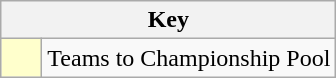<table class="wikitable" style="text-align: center;">
<tr>
<th colspan=2>Key</th>
</tr>
<tr>
<td style="background:#ffffcc; width:20px;"></td>
<td align=left>Teams to Championship Pool</td>
</tr>
</table>
